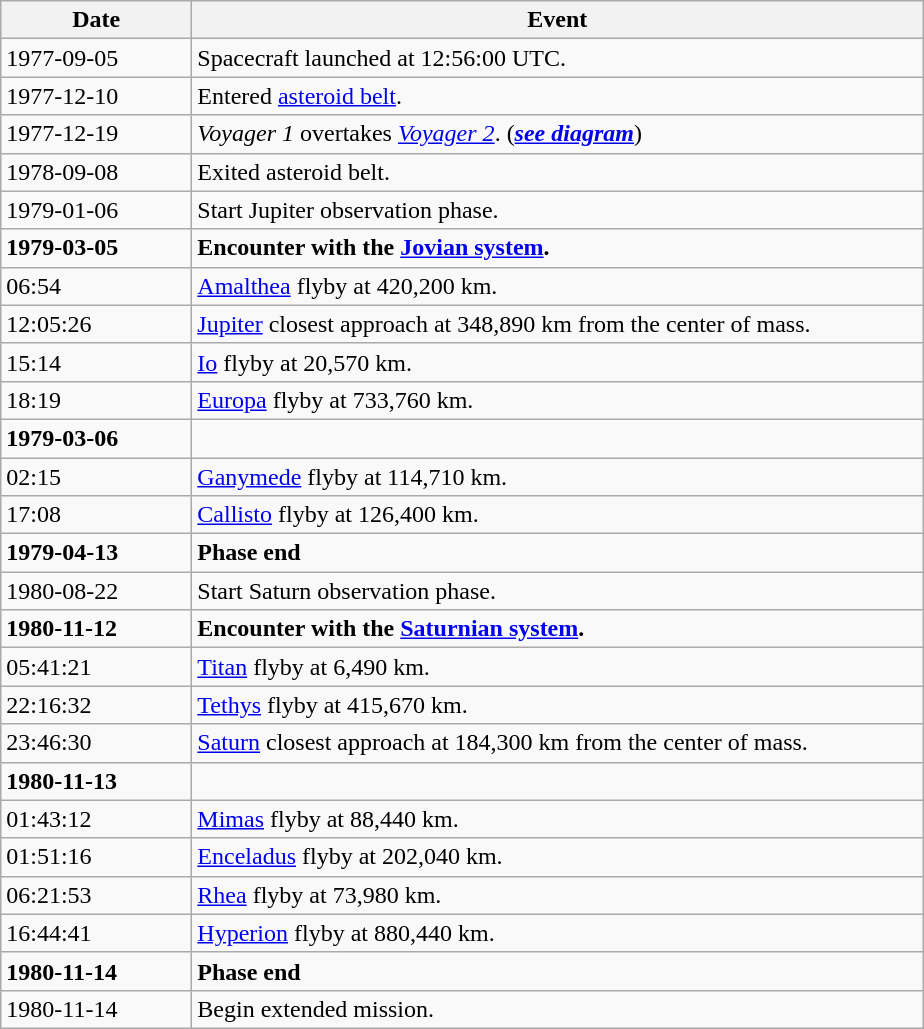<table class="wikitable">
<tr>
<th scope="col" style="width:120px;">Date</th>
<th style="width:480px;">Event</th>
</tr>
<tr>
<td>1977-09-05</td>
<td>Spacecraft launched at 12:56:00 UTC.</td>
</tr>
<tr>
<td>1977-12-10</td>
<td>Entered <a href='#'>asteroid belt</a>.</td>
</tr>
<tr>
<td>1977-12-19</td>
<td><em>Voyager 1</em> overtakes <em><a href='#'>Voyager 2</a></em>. (<strong><em><a href='#'>see diagram</a></em></strong>)</td>
</tr>
<tr>
<td>1978-09-08</td>
<td>Exited asteroid belt.</td>
</tr>
<tr>
<td>1979-01-06</td>
<td>Start Jupiter observation phase.</td>
</tr>
<tr>
<td><strong>1979-03-05</strong></td>
<td><strong>Encounter with the <a href='#'>Jovian system</a>.</strong></td>
</tr>
<tr>
<td>06:54</td>
<td><a href='#'>Amalthea</a> flyby at 420,200 km.</td>
</tr>
<tr>
<td>12:05:26</td>
<td><a href='#'>Jupiter</a> closest approach at 348,890 km from the center of mass.</td>
</tr>
<tr>
<td>15:14</td>
<td><a href='#'>Io</a> flyby at 20,570 km.</td>
</tr>
<tr>
<td>18:19</td>
<td><a href='#'>Europa</a> flyby at 733,760 km.</td>
</tr>
<tr>
<td><strong>1979-03-06</strong></td>
<td></td>
</tr>
<tr>
<td>02:15</td>
<td><a href='#'>Ganymede</a> flyby at 114,710 km.</td>
</tr>
<tr>
<td>17:08</td>
<td><a href='#'>Callisto</a> flyby at 126,400 km.</td>
</tr>
<tr>
<td><strong>1979-04-13</strong></td>
<td><strong>Phase end</strong></td>
</tr>
<tr>
<td>1980-08-22</td>
<td>Start Saturn observation phase.</td>
</tr>
<tr>
<td><strong>1980-11-12</strong></td>
<td><strong>Encounter with the <a href='#'>Saturnian system</a>.</strong></td>
</tr>
<tr>
<td>05:41:21</td>
<td><a href='#'>Titan</a> flyby at 6,490 km.</td>
</tr>
<tr>
<td>22:16:32</td>
<td><a href='#'>Tethys</a> flyby at 415,670 km.</td>
</tr>
<tr>
<td>23:46:30</td>
<td><a href='#'>Saturn</a> closest approach at 184,300 km from the center of mass.</td>
</tr>
<tr>
<td><strong>1980-11-13</strong></td>
<td></td>
</tr>
<tr>
<td>01:43:12</td>
<td><a href='#'>Mimas</a> flyby at 88,440 km.</td>
</tr>
<tr>
<td>01:51:16</td>
<td><a href='#'>Enceladus</a> flyby at 202,040 km.</td>
</tr>
<tr>
<td>06:21:53</td>
<td><a href='#'>Rhea</a> flyby at 73,980 km.</td>
</tr>
<tr>
<td>16:44:41</td>
<td><a href='#'>Hyperion</a> flyby at 880,440 km.</td>
</tr>
<tr>
<td><strong>1980-11-14</strong></td>
<td><strong>Phase end</strong></td>
</tr>
<tr>
<td>1980-11-14</td>
<td>Begin extended mission.</td>
</tr>
</table>
